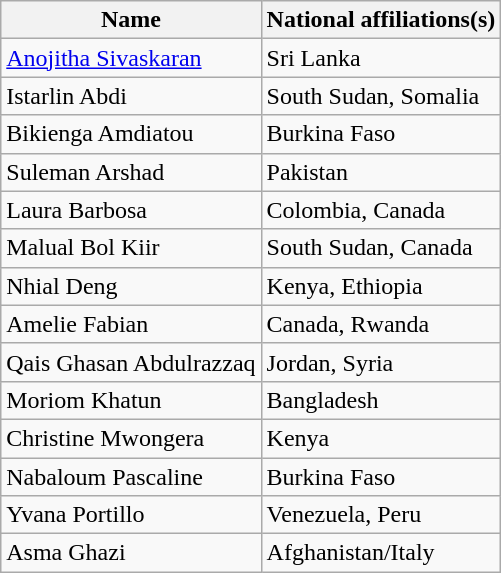<table class="wikitable">
<tr>
<th>Name</th>
<th>National affiliations(s)</th>
</tr>
<tr>
<td><a href='#'>Anojitha Sivaskaran</a></td>
<td>Sri Lanka</td>
</tr>
<tr>
<td>Istarlin Abdi</td>
<td>South Sudan, Somalia</td>
</tr>
<tr>
<td>Bikienga Amdiatou</td>
<td>Burkina Faso</td>
</tr>
<tr>
<td>Suleman Arshad</td>
<td>Pakistan</td>
</tr>
<tr>
<td>Laura Barbosa</td>
<td>Colombia, Canada</td>
</tr>
<tr>
<td>Malual Bol Kiir</td>
<td>South Sudan, Canada</td>
</tr>
<tr>
<td>Nhial Deng</td>
<td>Kenya, Ethiopia</td>
</tr>
<tr>
<td>Amelie Fabian</td>
<td>Canada, Rwanda</td>
</tr>
<tr>
<td>Qais Ghasan Abdulrazzaq</td>
<td>Jordan, Syria</td>
</tr>
<tr>
<td>Moriom Khatun</td>
<td>Bangladesh</td>
</tr>
<tr>
<td>Christine Mwongera</td>
<td>Kenya  </td>
</tr>
<tr>
<td>Nabaloum Pascaline</td>
<td>Burkina Faso</td>
</tr>
<tr>
<td>Yvana Portillo</td>
<td>Venezuela, Peru</td>
</tr>
<tr>
<td>Asma Ghazi</td>
<td>Afghanistan/Italy</td>
</tr>
</table>
